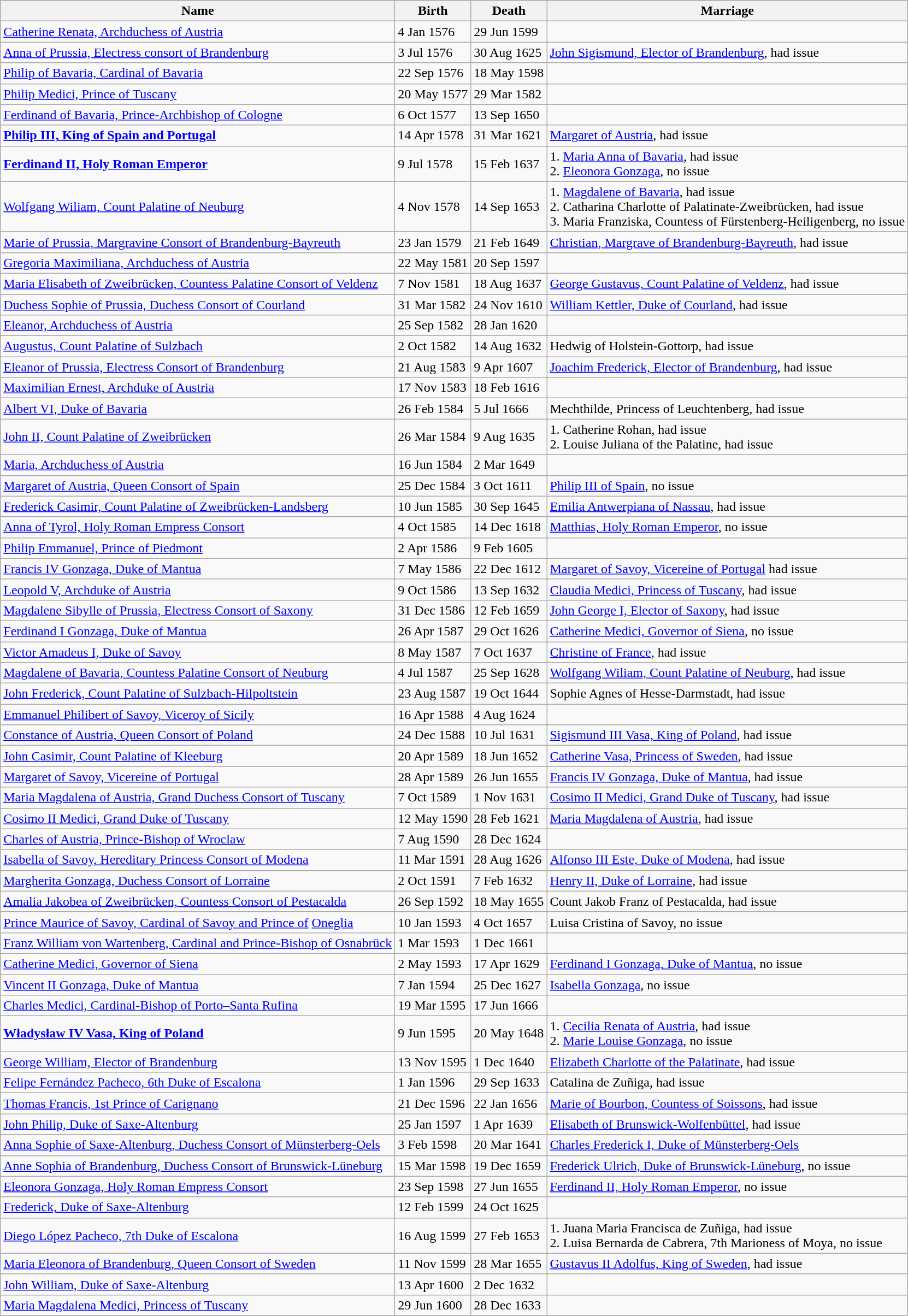<table class="wikitable mw-collapsible mw-collapsed">
<tr>
<th>Name</th>
<th>Birth</th>
<th>Death</th>
<th>Marriage</th>
</tr>
<tr>
<td><a href='#'>Catherine Renata, Archduchess of Austria</a></td>
<td>4 Jan 1576</td>
<td>29 Jun 1599</td>
<td></td>
</tr>
<tr>
<td><a href='#'>Anna of Prussia, Electress consort of Brandenburg</a></td>
<td>3 Jul 1576</td>
<td>30 Aug 1625</td>
<td><a href='#'>John Sigismund, Elector of Brandenburg</a>, had issue</td>
</tr>
<tr>
<td><a href='#'>Philip of Bavaria, Cardinal of Bavaria</a></td>
<td>22 Sep 1576</td>
<td>18 May 1598</td>
<td></td>
</tr>
<tr>
<td><a href='#'>Philip Medici, Prince of Tuscany</a></td>
<td>20 May 1577</td>
<td>29 Mar 1582</td>
<td></td>
</tr>
<tr>
<td><a href='#'>Ferdinand of Bavaria, Prince-Archbishop of Cologne</a></td>
<td>6 Oct 1577</td>
<td>13 Sep 1650</td>
<td></td>
</tr>
<tr>
<td><a href='#'><strong>Philip III, King of Spain and Portugal</strong></a></td>
<td>14 Apr 1578</td>
<td>31 Mar 1621</td>
<td><a href='#'>Margaret of Austria</a>, had issue</td>
</tr>
<tr>
<td><strong><a href='#'>Ferdinand II, Holy Roman Emperor</a></strong></td>
<td>9 Jul 1578</td>
<td>15 Feb 1637</td>
<td>1. <a href='#'>Maria Anna of Bavaria</a>, had issue<br>2. <a href='#'>Eleonora Gonzaga</a>, no issue</td>
</tr>
<tr>
<td><a href='#'>Wolfgang Wiliam, Count Palatine of Neuburg</a></td>
<td>4 Nov 1578</td>
<td>14 Sep 1653</td>
<td>1. <a href='#'>Magdalene of Bavaria</a>, had issue<br>2. Catharina Charlotte of Palatinate-Zweibrücken, had issue<br>3. Maria Franziska, Countess of Fürstenberg-Heiligenberg, no issue</td>
</tr>
<tr>
<td><a href='#'>Marie of Prussia, Margravine Consort of Brandenburg-Bayreuth</a></td>
<td>23 Jan 1579</td>
<td>21 Feb 1649</td>
<td><a href='#'>Christian, Margrave of Brandenburg-Bayreuth</a>, had issue</td>
</tr>
<tr>
<td><a href='#'>Gregoria Maximiliana, Archduchess of Austria</a></td>
<td>22 May 1581</td>
<td>20 Sep 1597</td>
<td></td>
</tr>
<tr>
<td><a href='#'>Maria Elisabeth of Zweibrücken, Countess Palatine Consort of Veldenz</a></td>
<td>7 Nov 1581</td>
<td>18 Aug 1637</td>
<td><a href='#'>George Gustavus, Count Palatine of Veldenz</a>, had issue</td>
</tr>
<tr>
<td><a href='#'>Duchess Sophie of Prussia, Duchess Consort of Courland</a></td>
<td>31 Mar 1582</td>
<td>24 Nov 1610</td>
<td><a href='#'>William Kettler, Duke of Courland</a>, had issue</td>
</tr>
<tr>
<td><a href='#'>Eleanor, Archduchess of Austria</a></td>
<td>25 Sep 1582</td>
<td>28 Jan 1620</td>
<td></td>
</tr>
<tr>
<td><a href='#'>Augustus, Count Palatine of Sulzbach</a></td>
<td>2 Oct 1582</td>
<td>14 Aug 1632</td>
<td>Hedwig of Holstein-Gottorp, had issue</td>
</tr>
<tr>
<td><a href='#'>Eleanor of Prussia, Electress Consort of Brandenburg</a></td>
<td>21 Aug 1583</td>
<td>9 Apr 1607</td>
<td><a href='#'>Joachim Frederick, Elector of Brandenburg</a>, had issue</td>
</tr>
<tr>
<td><a href='#'>Maximilian Ernest, Archduke of Austria</a></td>
<td>17 Nov 1583</td>
<td>18 Feb 1616</td>
<td></td>
</tr>
<tr>
<td><a href='#'>Albert VI, Duke of Bavaria</a></td>
<td>26 Feb 1584</td>
<td>5 Jul 1666</td>
<td>Mechthilde, Princess of Leuchtenberg, had issue</td>
</tr>
<tr>
<td><a href='#'>John II, Count Palatine of Zweibrücken</a></td>
<td>26 Mar 1584</td>
<td>9 Aug 1635</td>
<td>1. Catherine Rohan, had issue<br>2. Louise Juliana of the Palatine, had issue</td>
</tr>
<tr>
<td><a href='#'>Maria, Archduchess of Austria</a></td>
<td>16 Jun 1584</td>
<td>2 Mar 1649</td>
<td></td>
</tr>
<tr>
<td><a href='#'>Margaret of Austria, Queen Consort of Spain</a></td>
<td>25 Dec 1584</td>
<td>3 Oct 1611</td>
<td><a href='#'>Philip III of Spain</a>, no issue</td>
</tr>
<tr>
<td><a href='#'>Frederick Casimir, Count Palatine of Zweibrücken-Landsberg</a></td>
<td>10 Jun 1585</td>
<td>30 Sep 1645</td>
<td><a href='#'>Emilia Antwerpiana of Nassau</a>, had issue</td>
</tr>
<tr>
<td><a href='#'>Anna of Tyrol, Holy Roman Empress Consort</a></td>
<td>4 Oct 1585</td>
<td>14 Dec 1618</td>
<td><a href='#'>Matthias, Holy Roman Emperor</a>, no issue</td>
</tr>
<tr>
<td><a href='#'>Philip Emmanuel, Prince of Piedmont</a></td>
<td>2 Apr 1586</td>
<td>9 Feb 1605</td>
<td></td>
</tr>
<tr>
<td><a href='#'>Francis IV Gonzaga, Duke of Mantua</a></td>
<td>7 May 1586</td>
<td>22 Dec 1612</td>
<td><a href='#'>Margaret of Savoy, Vicereine of Portugal</a> had issue</td>
</tr>
<tr>
<td><a href='#'>Leopold V, Archduke of Austria</a></td>
<td>9 Oct 1586</td>
<td>13 Sep 1632</td>
<td><a href='#'>Claudia Medici, Princess of Tuscany</a>, had issue</td>
</tr>
<tr>
<td><a href='#'>Magdalene Sibylle of Prussia, Electress Consort of Saxony</a></td>
<td>31 Dec 1586</td>
<td>12 Feb 1659</td>
<td><a href='#'>John George I, Elector of Saxony</a>, had issue</td>
</tr>
<tr>
<td><a href='#'>Ferdinand I Gonzaga, Duke of Mantua</a></td>
<td>26 Apr 1587</td>
<td>29 Oct 1626</td>
<td><a href='#'>Catherine Medici, Governor of Siena</a>, no issue</td>
</tr>
<tr>
<td><a href='#'>Victor Amadeus I, Duke of Savoy</a></td>
<td>8 May 1587</td>
<td>7 Oct 1637</td>
<td><a href='#'>Christine of France</a>, had issue</td>
</tr>
<tr>
<td><a href='#'>Magdalene of Bavaria, Countess Palatine Consort of Neuburg</a></td>
<td>4 Jul 1587</td>
<td>25 Sep 1628</td>
<td><a href='#'>Wolfgang Wiliam, Count Palatine of Neuburg</a>, had issue</td>
</tr>
<tr>
<td><a href='#'>John Frederick, Count Palatine of Sulzbach-Hilpoltstein</a></td>
<td>23 Aug 1587</td>
<td>19 Oct 1644</td>
<td>Sophie Agnes of Hesse-Darmstadt, had issue</td>
</tr>
<tr>
<td><a href='#'>Emmanuel Philibert of Savoy, Viceroy of Sicily</a></td>
<td>16 Apr 1588</td>
<td>4 Aug 1624</td>
<td></td>
</tr>
<tr>
<td><a href='#'>Constance of Austria, Queen Consort of Poland</a></td>
<td>24 Dec 1588</td>
<td>10 Jul 1631</td>
<td><a href='#'>Sigismund III Vasa, King of Poland</a>, had issue</td>
</tr>
<tr>
<td><a href='#'>John Casimir, Count Palatine of Kleeburg</a></td>
<td>20 Apr 1589</td>
<td>18 Jun 1652</td>
<td><a href='#'>Catherine Vasa, Princess of Sweden</a>, had issue</td>
</tr>
<tr>
<td><a href='#'>Margaret of Savoy, Vicereine of Portugal</a></td>
<td>28 Apr 1589</td>
<td>26 Jun 1655</td>
<td><a href='#'>Francis IV Gonzaga, Duke of Mantua</a>, had issue</td>
</tr>
<tr>
<td><a href='#'>Maria Magdalena of Austria, Grand Duchess Consort of Tuscany</a></td>
<td>7 Oct 1589</td>
<td>1 Nov 1631</td>
<td><a href='#'>Cosimo II Medici, Grand Duke of Tuscany</a>, had issue</td>
</tr>
<tr>
<td><a href='#'>Cosimo II Medici, Grand Duke of Tuscany</a></td>
<td>12 May 1590</td>
<td>28 Feb 1621</td>
<td><a href='#'>Maria Magdalena of Austria</a>, had issue</td>
</tr>
<tr>
<td><a href='#'>Charles of Austria, Prince-Bishop of Wroclaw</a></td>
<td>7 Aug 1590</td>
<td>28 Dec 1624</td>
<td></td>
</tr>
<tr>
<td><a href='#'>Isabella of Savoy, Hereditary Princess Consort of Modena</a></td>
<td>11 Mar 1591</td>
<td>28 Aug 1626</td>
<td><a href='#'>Alfonso III Este, Duke of Modena</a>, had issue</td>
</tr>
<tr>
<td><a href='#'>Margherita Gonzaga, Duchess Consort of Lorraine</a></td>
<td>2 Oct 1591</td>
<td>7 Feb 1632</td>
<td><a href='#'>Henry II, Duke of Lorraine</a>, had issue</td>
</tr>
<tr>
<td><a href='#'>Amalia Jakobea of Zweibrücken, Countess Consort of Pestacalda</a></td>
<td>26 Sep 1592</td>
<td>18 May 1655</td>
<td>Count Jakob Franz of Pestacalda, had issue</td>
</tr>
<tr>
<td><a href='#'>Prince Maurice of Savoy, Cardinal of Savoy and Prince of</a> <a href='#'>Oneglia</a></td>
<td>10 Jan 1593</td>
<td>4 Oct 1657</td>
<td>Luisa Cristina of Savoy, no issue</td>
</tr>
<tr>
<td><a href='#'>Franz William von Wartenberg, Cardinal and Prince-Bishop of Osnabrück</a></td>
<td>1 Mar 1593</td>
<td>1 Dec 1661</td>
<td></td>
</tr>
<tr>
<td><a href='#'>Catherine Medici, Governor of Siena</a></td>
<td>2 May 1593</td>
<td>17 Apr 1629</td>
<td><a href='#'>Ferdinand I Gonzaga, Duke of Mantua</a>, no issue</td>
</tr>
<tr>
<td><a href='#'>Vincent II Gonzaga, Duke of Mantua</a></td>
<td>7 Jan 1594</td>
<td>25 Dec 1627</td>
<td><a href='#'>Isabella Gonzaga</a>, no issue</td>
</tr>
<tr>
<td><a href='#'>Charles Medici, Cardinal-Bishop of Porto–Santa Rufina</a></td>
<td>19 Mar 1595</td>
<td>17 Jun 1666</td>
<td></td>
</tr>
<tr>
<td><a href='#'><strong>Władysław IV Vasa, King of Poland</strong></a></td>
<td>9 Jun 1595</td>
<td>20 May 1648</td>
<td>1. <a href='#'>Cecilia Renata of Austria</a>, had issue<br>2. <a href='#'>Marie Louise Gonzaga</a>, no issue</td>
</tr>
<tr>
<td><a href='#'>George William, Elector of Brandenburg</a></td>
<td>13 Nov 1595</td>
<td>1 Dec 1640</td>
<td><a href='#'>Elizabeth Charlotte of the Palatinate</a>, had issue</td>
</tr>
<tr>
<td><a href='#'>Felipe Fernández Pacheco, 6th Duke of Escalona</a></td>
<td>1 Jan 1596</td>
<td>29 Sep 1633</td>
<td>Catalina de Zuñiga, had issue</td>
</tr>
<tr>
<td><a href='#'>Thomas Francis, 1st Prince of Carignano</a></td>
<td>21 Dec 1596</td>
<td>22 Jan 1656</td>
<td><a href='#'>Marie of Bourbon, Countess of Soissons</a>, had issue</td>
</tr>
<tr>
<td><a href='#'>John Philip, Duke of Saxe-Altenburg</a></td>
<td>25 Jan 1597</td>
<td>1 Apr 1639</td>
<td><a href='#'>Elisabeth of Brunswick-Wolfenbüttel</a>, had issue</td>
</tr>
<tr>
<td><a href='#'>Anna Sophie of Saxe-Altenburg, Duchess Consort of Münsterberg-Oels</a></td>
<td>3 Feb 1598</td>
<td>20 Mar 1641</td>
<td><a href='#'>Charles Frederick I, Duke of Münsterberg-Oels</a></td>
</tr>
<tr>
<td><a href='#'>Anne Sophia of Brandenburg, Duchess Consort of Brunswick-Lüneburg</a></td>
<td>15 Mar 1598</td>
<td>19 Dec 1659</td>
<td><a href='#'>Frederick Ulrich, Duke of Brunswick-Lüneburg</a>, no issue</td>
</tr>
<tr>
<td><a href='#'>Eleonora Gonzaga, Holy Roman Empress Consort</a></td>
<td>23 Sep 1598</td>
<td>27 Jun 1655</td>
<td><a href='#'>Ferdinand II, Holy Roman Emperor</a>, no issue</td>
</tr>
<tr>
<td><a href='#'>Frederick, Duke of Saxe-Altenburg</a></td>
<td>12 Feb 1599</td>
<td>24 Oct 1625</td>
<td></td>
</tr>
<tr>
<td><a href='#'>Diego López Pacheco, 7th Duke of Escalona</a></td>
<td>16 Aug 1599</td>
<td>27 Feb 1653</td>
<td>1. Juana Maria Francisca de Zuñiga, had issue<br>2. Luisa Bernarda de Cabrera, 7th Marioness of Moya, no issue</td>
</tr>
<tr>
<td><a href='#'>Maria Eleonora of Brandenburg, Queen Consort of Sweden</a></td>
<td>11 Nov 1599</td>
<td>28 Mar 1655</td>
<td><a href='#'>Gustavus II Adolfus, King of Sweden</a>, had issue</td>
</tr>
<tr>
<td><a href='#'>John William, Duke of Saxe-Altenburg</a></td>
<td>13 Apr 1600</td>
<td>2 Dec 1632</td>
<td></td>
</tr>
<tr>
<td><a href='#'>Maria Magdalena Medici, Princess of Tuscany</a></td>
<td>29 Jun 1600</td>
<td>28 Dec 1633</td>
<td></td>
</tr>
</table>
